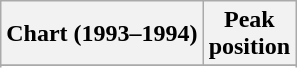<table class="wikitable plainrowheaders sortable" border="1">
<tr>
<th scope="col">Chart (1993–1994)</th>
<th scope="col">Peak<br>position</th>
</tr>
<tr>
</tr>
<tr>
</tr>
<tr>
</tr>
<tr>
</tr>
<tr>
</tr>
<tr>
</tr>
<tr>
</tr>
<tr>
</tr>
<tr>
</tr>
<tr>
</tr>
</table>
